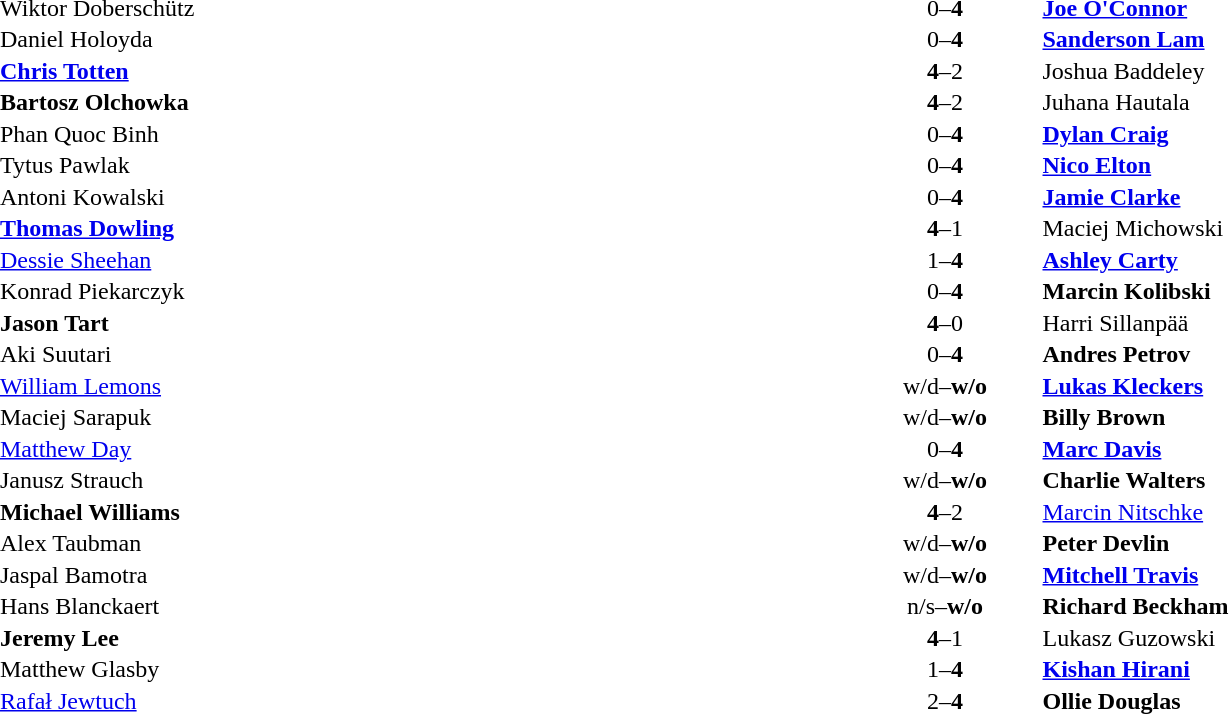<table width="100%" cellspacing="1">
<tr>
<th width=45%></th>
<th width=10%></th>
<th width=45%></th>
</tr>
<tr>
<td> Wiktor Doberschütz</td>
<td align="center">0–<strong>4</strong></td>
<td> <strong><a href='#'>Joe O'Connor</a></strong></td>
</tr>
<tr>
<td> Daniel Holoyda</td>
<td align="center">0–<strong>4</strong></td>
<td> <strong><a href='#'>Sanderson Lam</a></strong></td>
</tr>
<tr>
<td> <strong><a href='#'>Chris Totten</a></strong></td>
<td align="center"><strong>4</strong>–2</td>
<td> Joshua Baddeley</td>
</tr>
<tr>
<td> <strong>Bartosz Olchowka</strong></td>
<td align="center"><strong>4</strong>–2</td>
<td> Juhana Hautala</td>
</tr>
<tr>
<td> Phan Quoc Binh</td>
<td align="center">0–<strong>4</strong></td>
<td> <strong><a href='#'>Dylan Craig</a></strong></td>
</tr>
<tr>
<td> Tytus Pawlak</td>
<td align="center">0–<strong>4</strong></td>
<td> <strong><a href='#'>Nico Elton</a></strong></td>
</tr>
<tr>
<td> Antoni Kowalski</td>
<td align="center">0–<strong>4</strong></td>
<td> <strong><a href='#'>Jamie Clarke</a></strong></td>
</tr>
<tr>
<td> <strong><a href='#'>Thomas Dowling</a></strong></td>
<td align="center"><strong>4</strong>–1</td>
<td> Maciej Michowski</td>
</tr>
<tr>
<td> <a href='#'>Dessie Sheehan</a></td>
<td align="center">1–<strong>4</strong></td>
<td> <strong><a href='#'>Ashley Carty</a></strong></td>
</tr>
<tr>
<td> Konrad Piekarczyk</td>
<td align="center">0–<strong>4</strong></td>
<td> <strong>Marcin Kolibski</strong></td>
</tr>
<tr>
<td> <strong>Jason Tart</strong></td>
<td align="center"><strong>4</strong>–0</td>
<td> Harri Sillanpää</td>
</tr>
<tr>
<td> Aki Suutari</td>
<td align="center">0–<strong>4</strong></td>
<td> <strong>Andres Petrov</strong></td>
</tr>
<tr>
<td> <a href='#'>William Lemons</a></td>
<td align="center">w/d–<strong>w/o</strong></td>
<td> <strong><a href='#'>Lukas Kleckers</a></strong></td>
</tr>
<tr>
<td> Maciej Sarapuk</td>
<td align="center">w/d–<strong>w/o</strong></td>
<td> <strong>Billy Brown</strong></td>
</tr>
<tr>
<td> <a href='#'>Matthew Day</a></td>
<td align="center">0–<strong>4</strong></td>
<td> <strong><a href='#'>Marc Davis</a></strong></td>
</tr>
<tr>
<td> Janusz Strauch</td>
<td align="center">w/d–<strong>w/o</strong></td>
<td> <strong>Charlie Walters</strong></td>
</tr>
<tr>
<td> <strong>Michael Williams</strong></td>
<td align="center"><strong>4</strong>–2</td>
<td> <a href='#'>Marcin Nitschke</a></td>
</tr>
<tr>
<td> Alex Taubman</td>
<td align="center">w/d–<strong>w/o</strong></td>
<td> <strong>Peter Devlin</strong></td>
</tr>
<tr>
<td> Jaspal Bamotra</td>
<td align="center">w/d–<strong>w/o</strong></td>
<td> <strong><a href='#'>Mitchell Travis</a></strong></td>
</tr>
<tr>
<td> Hans Blanckaert</td>
<td align="center">n/s–<strong>w/o</strong></td>
<td> <strong>Richard Beckham</strong></td>
</tr>
<tr>
<td> <strong>Jeremy Lee</strong></td>
<td align="center"><strong>4</strong>–1</td>
<td> Lukasz Guzowski</td>
</tr>
<tr>
<td> Matthew Glasby</td>
<td align="center">1–<strong>4</strong></td>
<td> <strong><a href='#'>Kishan Hirani</a></strong></td>
</tr>
<tr>
<td> <a href='#'>Rafał Jewtuch</a></td>
<td align="center">2–<strong>4</strong></td>
<td> <strong>Ollie Douglas</strong></td>
</tr>
</table>
